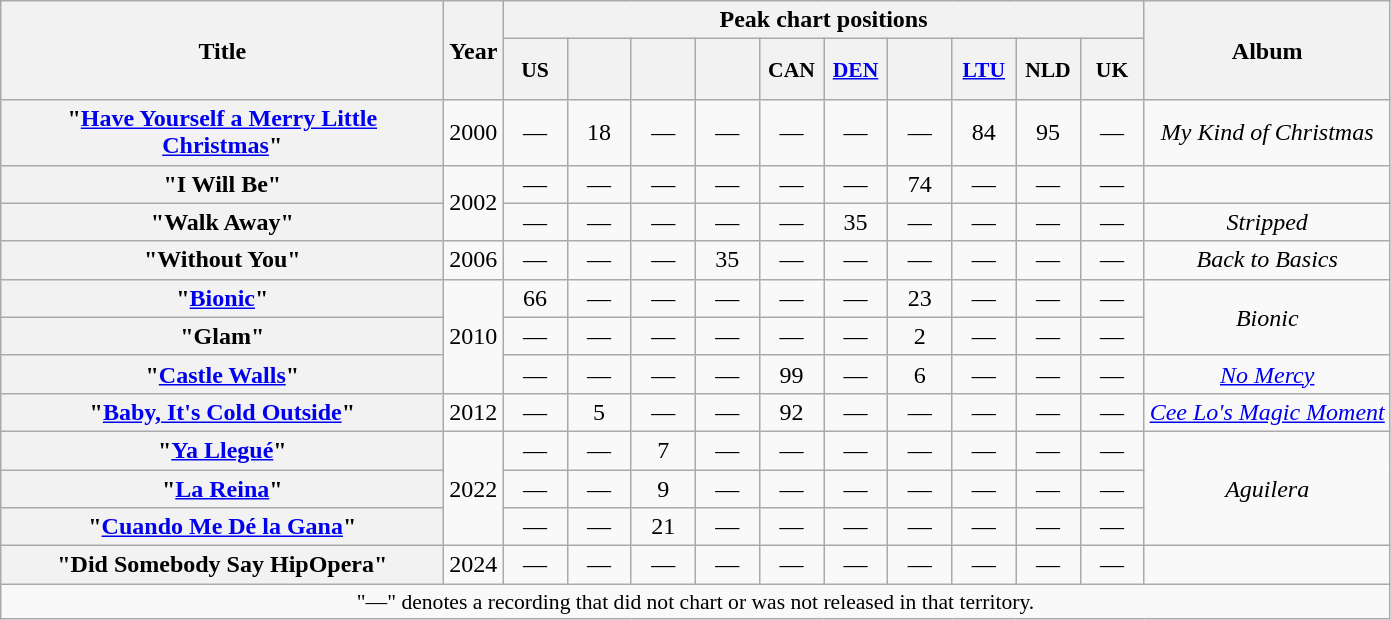<table class="wikitable plainrowheaders" style="text-align:center;" border="1">
<tr>
<th scope="col" rowspan="2" style="width:18em;">Title</th>
<th scope="col" rowspan="2">Year</th>
<th scope="col" colspan="10">Peak chart positions</th>
<th scope="col" rowspan="2">Album</th>
</tr>
<tr>
<th scope="col" style="width:2.5em;font-size:90%;">US<br></th>
<th scope="col" style="width:2.5em;font-size:90%;"><a href='#'></a><br></th>
<th scope="col" style="width:2.5em;font-size:90%;"><a href='#'></a><br></th>
<th scope="col" style="width:2.5em;font-size:90%;"><a href='#'></a><br></th>
<th scope="col" style="width:2.5em;font-size:90%;">CAN<br></th>
<th scope="col" style="width:2.5em;font-size:90%;"><a href='#'>DEN</a><br></th>
<th scope="col" style="width:2.5em;font-size:90%;"><a href='#'></a><br><br></th>
<th scope="col" style="width:2.5em;font-size:90%;"><a href='#'>LTU</a><br></th>
<th scope="col" style="width:2.5em;font-size:90%;">NLD<br></th>
<th scope="col" style="width:2.5em;font-size:90%;">UK<br></th>
</tr>
<tr>
<th scope="row">"<a href='#'>Have Yourself a Merry Little Christmas</a>"</th>
<td>2000</td>
<td>—</td>
<td>18</td>
<td>—</td>
<td>—</td>
<td>—</td>
<td>—</td>
<td>—</td>
<td>84</td>
<td>95</td>
<td>—</td>
<td><em>My Kind of Christmas</em></td>
</tr>
<tr>
<th scope="row">"I Will Be"</th>
<td rowspan="2">2002</td>
<td>—</td>
<td>—</td>
<td>—</td>
<td>—</td>
<td>—</td>
<td>—</td>
<td>74</td>
<td>—</td>
<td>—</td>
<td>—</td>
<td></td>
</tr>
<tr>
<th scope="row">"Walk Away"</th>
<td>—</td>
<td>—</td>
<td>—</td>
<td>—</td>
<td>—</td>
<td>35</td>
<td>—</td>
<td>—</td>
<td>—</td>
<td>—</td>
<td><em>Stripped</em></td>
</tr>
<tr>
<th scope="row">"Without You"</th>
<td>2006</td>
<td>—</td>
<td>—</td>
<td>—</td>
<td>35</td>
<td>—</td>
<td>—</td>
<td>—</td>
<td>—</td>
<td>—</td>
<td>—</td>
<td><em>Back to Basics</em></td>
</tr>
<tr>
<th scope="row">"<a href='#'>Bionic</a>"</th>
<td rowspan="3">2010</td>
<td>66</td>
<td>—</td>
<td>—</td>
<td>—</td>
<td>—</td>
<td>—</td>
<td>23</td>
<td>—</td>
<td>—</td>
<td>—</td>
<td rowspan="2"><em>Bionic</em></td>
</tr>
<tr>
<th scope="row">"Glam"</th>
<td>—</td>
<td>—</td>
<td>—</td>
<td>—</td>
<td>—</td>
<td>—</td>
<td>2</td>
<td>—</td>
<td>—</td>
<td>—</td>
</tr>
<tr>
<th scope="row">"<a href='#'>Castle Walls</a>" <br></th>
<td>—</td>
<td>—</td>
<td>—</td>
<td>—</td>
<td>99</td>
<td>—</td>
<td>6</td>
<td>—</td>
<td>—</td>
<td>—</td>
<td><em><a href='#'>No Mercy</a></em></td>
</tr>
<tr>
<th scope="row">"<a href='#'>Baby, It's Cold Outside</a>" <br></th>
<td>2012</td>
<td>—</td>
<td>5</td>
<td>—</td>
<td>—</td>
<td>92</td>
<td>—</td>
<td>—</td>
<td>—</td>
<td>—</td>
<td>—</td>
<td><em><a href='#'>Cee Lo's Magic Moment</a></em></td>
</tr>
<tr>
<th scope="row">"<a href='#'>Ya Llegué</a>"</th>
<td rowspan="3">2022</td>
<td>—</td>
<td>—</td>
<td>7</td>
<td>—</td>
<td>—</td>
<td>—</td>
<td>—</td>
<td>—</td>
<td>—</td>
<td>—</td>
<td rowspan="3"><em>Aguilera</em></td>
</tr>
<tr>
<th scope="row">"<a href='#'>La Reina</a>"</th>
<td>—</td>
<td>—</td>
<td>9</td>
<td>—</td>
<td>—</td>
<td>—</td>
<td>—</td>
<td>—</td>
<td>—</td>
<td>—</td>
</tr>
<tr>
<th scope="row">"<a href='#'>Cuando Me Dé la Gana</a>" <br> </th>
<td>—</td>
<td>—</td>
<td>21</td>
<td>—</td>
<td>—</td>
<td>—</td>
<td>—</td>
<td>—</td>
<td>—</td>
<td>—</td>
</tr>
<tr>
<th scope="row">"Did Somebody Say HipOpera" <br> </th>
<td>2024</td>
<td>—</td>
<td>—</td>
<td>—</td>
<td>—</td>
<td>—</td>
<td>—</td>
<td>—</td>
<td>—</td>
<td>—</td>
<td>—</td>
<td></td>
</tr>
<tr>
<td colspan="16" style="font-size:90%">"—" denotes a recording that did not chart or was not released in that territory.</td>
</tr>
</table>
